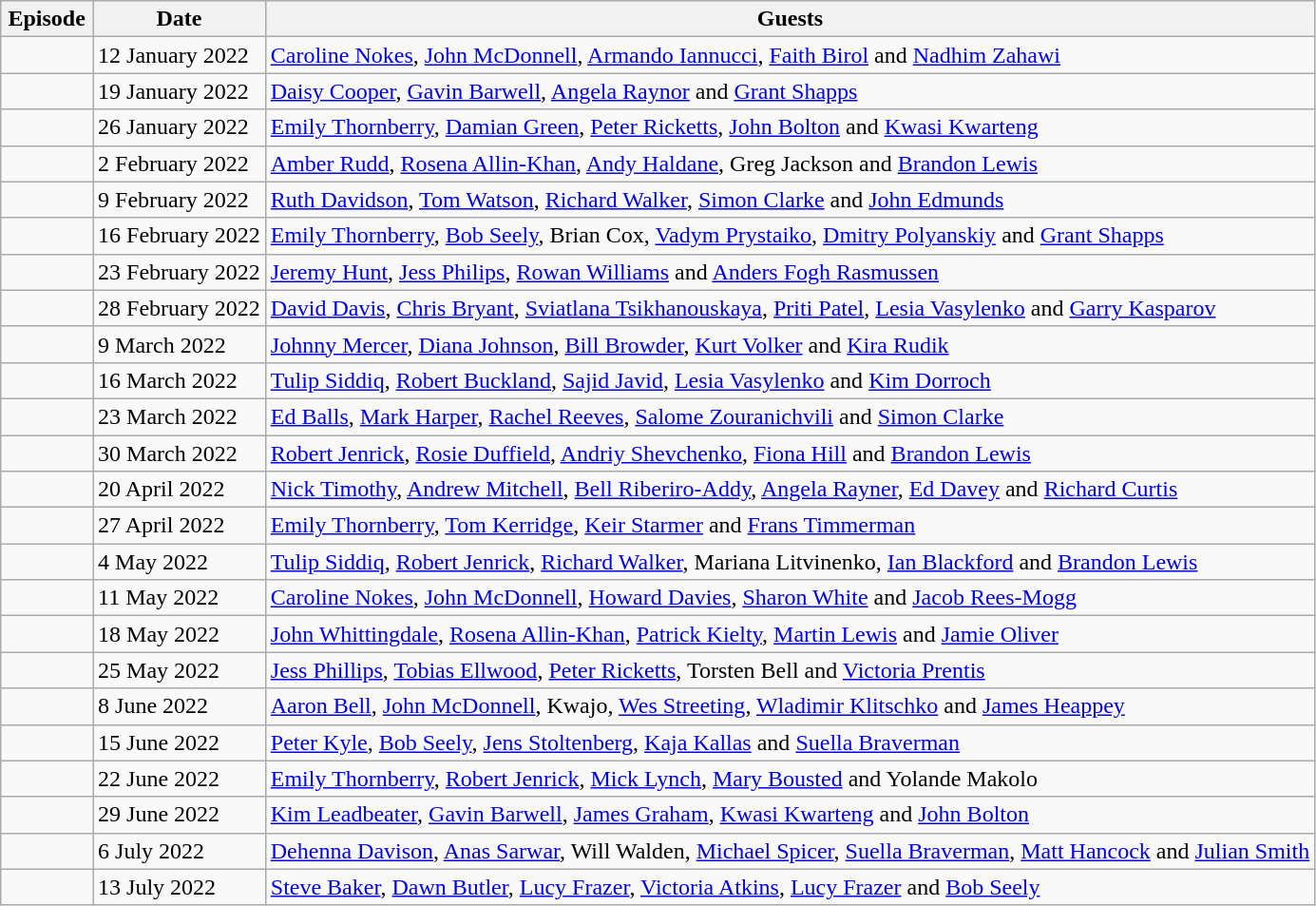<table class="wikitable">
<tr>
<th style="width:7%;">Episode</th>
<th>Date</th>
<th>Guests</th>
</tr>
<tr>
<td></td>
<td>12 January 2022</td>
<td><a href='#'>Caroline Nokes</a>, <a href='#'>John McDonnell</a>, <a href='#'>Armando Iannucci</a>, <a href='#'>Faith Birol</a> and <a href='#'>Nadhim Zahawi</a></td>
</tr>
<tr>
<td></td>
<td>19 January 2022</td>
<td><a href='#'>Daisy Cooper</a>, <a href='#'>Gavin Barwell</a>, <a href='#'>Angela Raynor</a> and <a href='#'>Grant Shapps</a></td>
</tr>
<tr>
<td></td>
<td>26 January 2022</td>
<td><a href='#'>Emily Thornberry</a>, <a href='#'>Damian Green</a>, <a href='#'>Peter Ricketts</a>, <a href='#'>John Bolton</a> and <a href='#'>Kwasi Kwarteng</a></td>
</tr>
<tr>
<td></td>
<td>2 February 2022</td>
<td><a href='#'>Amber Rudd</a>, <a href='#'>Rosena Allin-Khan</a>, <a href='#'>Andy Haldane</a>, Greg Jackson and <a href='#'>Brandon Lewis</a></td>
</tr>
<tr>
<td></td>
<td>9 February 2022</td>
<td><a href='#'>Ruth Davidson</a>, <a href='#'>Tom Watson</a>, <a href='#'>Richard Walker</a>, <a href='#'>Simon Clarke</a> and <a href='#'>John Edmunds</a></td>
</tr>
<tr>
<td></td>
<td>16 February 2022</td>
<td><a href='#'>Emily Thornberry</a>, <a href='#'>Bob Seely</a>, Brian Cox, <a href='#'>Vadym Prystaiko</a>, <a href='#'>Dmitry Polyanskiy</a> and <a href='#'>Grant Shapps</a></td>
</tr>
<tr>
<td></td>
<td>23 February 2022</td>
<td><a href='#'>Jeremy Hunt</a>, <a href='#'>Jess Philips</a>, <a href='#'>Rowan Williams</a> and <a href='#'>Anders Fogh Rasmussen</a></td>
</tr>
<tr>
<td></td>
<td>28 February 2022</td>
<td><a href='#'>David Davis</a>, <a href='#'>Chris Bryant</a>, <a href='#'>Sviatlana Tsikhanouskaya</a>, <a href='#'>Priti Patel</a>, <a href='#'>Lesia Vasylenko</a> and <a href='#'>Garry Kasparov</a></td>
</tr>
<tr>
<td></td>
<td>9 March 2022</td>
<td><a href='#'>Johnny Mercer</a>, <a href='#'>Diana Johnson</a>, <a href='#'>Bill Browder</a>, <a href='#'>Kurt Volker</a> and <a href='#'>Kira Rudik</a></td>
</tr>
<tr>
<td></td>
<td>16 March 2022</td>
<td><a href='#'>Tulip Siddiq</a>, <a href='#'>Robert Buckland</a>, <a href='#'>Sajid Javid</a>, <a href='#'>Lesia Vasylenko</a> and <a href='#'>Kim Dorroch</a></td>
</tr>
<tr>
<td></td>
<td>23 March 2022</td>
<td><a href='#'>Ed Balls</a>, <a href='#'>Mark Harper</a>, <a href='#'>Rachel Reeves</a>, <a href='#'>Salome Zouranichvili</a> and <a href='#'>Simon Clarke</a></td>
</tr>
<tr>
<td></td>
<td>30 March 2022</td>
<td><a href='#'>Robert Jenrick</a>, <a href='#'>Rosie Duffield</a>, <a href='#'>Andriy Shevchenko</a>, <a href='#'>Fiona Hill</a> and <a href='#'>Brandon Lewis</a></td>
</tr>
<tr>
<td></td>
<td>20 April 2022</td>
<td><a href='#'>Nick Timothy</a>, <a href='#'>Andrew Mitchell</a>, <a href='#'>Bell Riberiro-Addy</a>, <a href='#'>Angela Rayner</a>, <a href='#'>Ed Davey</a> and <a href='#'>Richard Curtis</a></td>
</tr>
<tr>
<td></td>
<td>27 April 2022</td>
<td><a href='#'>Emily Thornberry</a>, <a href='#'>Tom Kerridge</a>, <a href='#'>Keir Starmer</a> and <a href='#'>Frans Timmerman</a></td>
</tr>
<tr>
<td></td>
<td>4 May 2022</td>
<td><a href='#'>Tulip Siddiq</a>, <a href='#'>Robert Jenrick</a>, <a href='#'>Richard Walker</a>, Mariana Litvinenko, <a href='#'>Ian Blackford</a> and <a href='#'>Brandon Lewis</a></td>
</tr>
<tr>
<td></td>
<td>11 May 2022</td>
<td><a href='#'>Caroline Nokes</a>, <a href='#'>John McDonnell</a>, <a href='#'>Howard Davies</a>, <a href='#'>Sharon White</a> and <a href='#'>Jacob Rees-Mogg</a></td>
</tr>
<tr>
<td></td>
<td>18 May 2022</td>
<td><a href='#'>John Whittingdale</a>, <a href='#'>Rosena Allin-Khan</a>, <a href='#'>Patrick Kielty</a>, <a href='#'>Martin Lewis</a> and <a href='#'>Jamie Oliver</a></td>
</tr>
<tr>
<td></td>
<td>25 May 2022</td>
<td><a href='#'>Jess Phillips</a>, <a href='#'>Tobias Ellwood</a>, <a href='#'>Peter Ricketts</a>, Torsten Bell and <a href='#'>Victoria Prentis</a></td>
</tr>
<tr>
<td></td>
<td>8 June 2022</td>
<td><a href='#'>Aaron Bell</a>, <a href='#'>John McDonnell</a>, Kwajo, <a href='#'>Wes Streeting</a>, <a href='#'>Wladimir Klitschko</a> and <a href='#'>James Heappey</a></td>
</tr>
<tr>
<td></td>
<td>15 June 2022</td>
<td><a href='#'>Peter Kyle</a>, <a href='#'>Bob Seely</a>, <a href='#'>Jens Stoltenberg</a>, <a href='#'>Kaja Kallas</a> and <a href='#'>Suella Braverman</a></td>
</tr>
<tr>
<td></td>
<td>22 June 2022</td>
<td><a href='#'>Emily Thornberry</a>, <a href='#'>Robert Jenrick</a>, <a href='#'>Mick Lynch</a>, <a href='#'>Mary Bousted</a> and Yolande Makolo</td>
</tr>
<tr>
<td></td>
<td>29 June 2022</td>
<td><a href='#'>Kim Leadbeater</a>, <a href='#'>Gavin Barwell</a>, <a href='#'>James Graham</a>, <a href='#'>Kwasi Kwarteng</a> and <a href='#'>John Bolton</a></td>
</tr>
<tr>
<td></td>
<td>6 July 2022</td>
<td><a href='#'>Dehenna Davison</a>, <a href='#'>Anas Sarwar</a>, Will Walden, <a href='#'>Michael Spicer</a>, <a href='#'>Suella Braverman</a>, <a href='#'>Matt Hancock</a> and <a href='#'>Julian Smith</a></td>
</tr>
<tr>
<td></td>
<td>13 July 2022</td>
<td><a href='#'>Steve Baker</a>, <a href='#'>Dawn Butler</a>, <a href='#'>Lucy Frazer</a>, <a href='#'>Victoria Atkins</a>, <a href='#'>Lucy Frazer</a> and <a href='#'>Bob Seely</a></td>
</tr>
</table>
